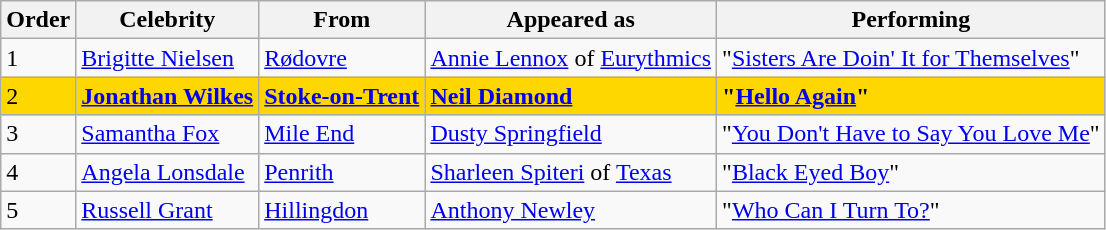<table class="wikitable">
<tr>
<th>Order</th>
<th>Celebrity</th>
<th>From</th>
<th>Appeared as</th>
<th>Performing</th>
</tr>
<tr>
<td>1</td>
<td><a href='#'>Brigitte Nielsen</a></td>
<td><a href='#'>Rødovre</a></td>
<td><a href='#'>Annie Lennox</a> of <a href='#'>Eurythmics</a></td>
<td>"<a href='#'>Sisters Are Doin' It for Themselves</a>"</td>
</tr>
<tr style="background:gold;">
<td>2</td>
<td><strong><a href='#'>Jonathan Wilkes</a></strong></td>
<td><strong><a href='#'>Stoke-on-Trent</a></strong></td>
<td><strong><a href='#'>Neil Diamond</a></strong></td>
<td><strong>"<a href='#'>Hello Again</a>"</strong></td>
</tr>
<tr>
<td>3</td>
<td><a href='#'>Samantha Fox</a></td>
<td><a href='#'>Mile End</a></td>
<td><a href='#'>Dusty Springfield</a></td>
<td>"<a href='#'>You Don't Have to Say You Love Me</a>"</td>
</tr>
<tr>
<td>4</td>
<td><a href='#'>Angela Lonsdale</a></td>
<td><a href='#'>Penrith</a></td>
<td><a href='#'>Sharleen Spiteri</a> of <a href='#'>Texas</a></td>
<td>"<a href='#'>Black Eyed Boy</a>"</td>
</tr>
<tr>
<td>5</td>
<td><a href='#'>Russell Grant</a></td>
<td><a href='#'>Hillingdon</a></td>
<td><a href='#'>Anthony Newley</a></td>
<td>"<a href='#'>Who Can I Turn To?</a>"</td>
</tr>
</table>
